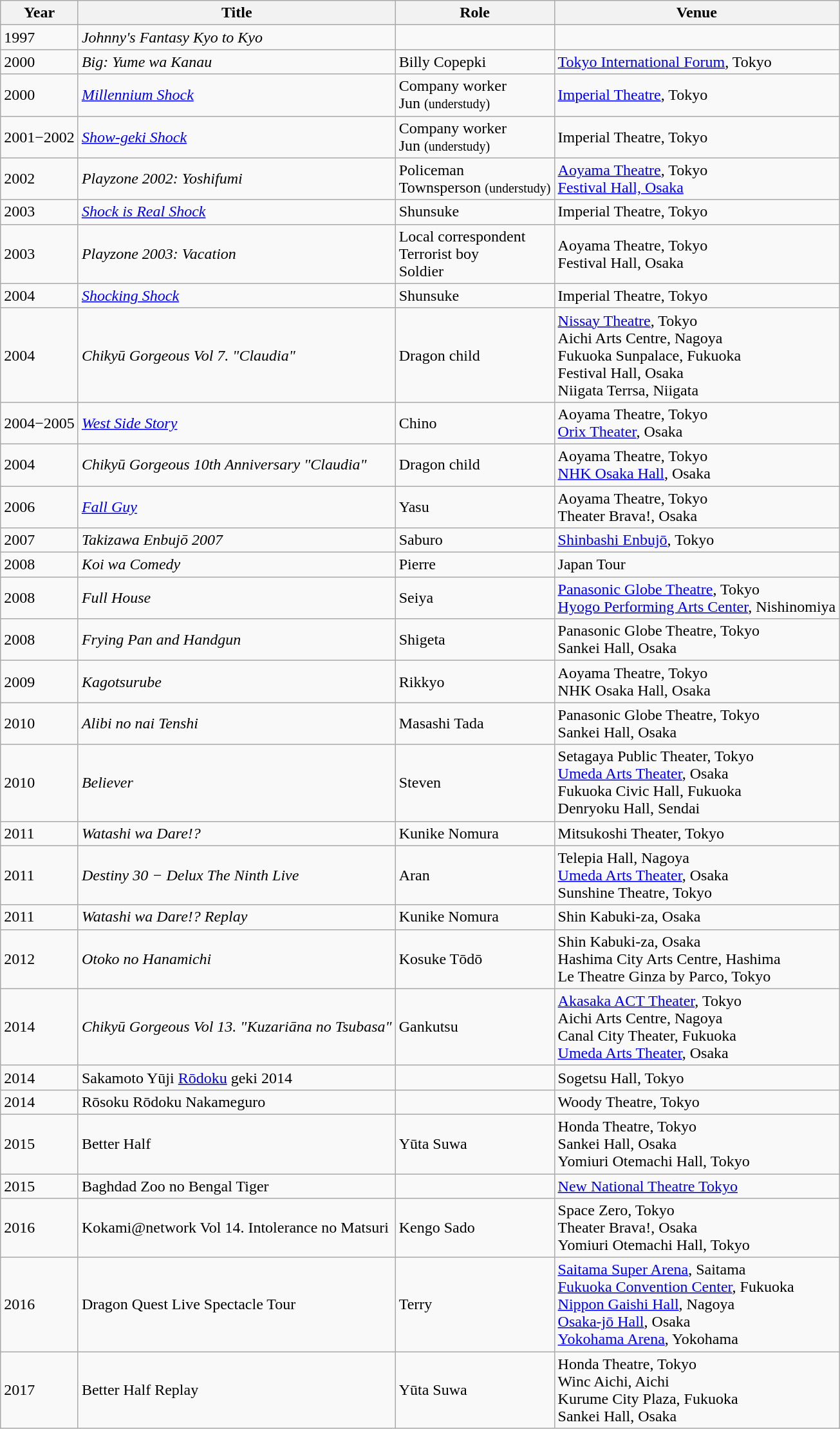<table class="wikitable plainrowheaders sortable">
<tr>
<th>Year</th>
<th scope="col">Title</th>
<th scope="col">Role</th>
<th scope="col" class="unsortable">Venue</th>
</tr>
<tr>
<td>1997</td>
<td scope="row"><em>Johnny's Fantasy Kyo to Kyo</em></td>
<td></td>
<td></td>
</tr>
<tr>
<td>2000</td>
<td><em>Big: Yume wa Kanau</em></td>
<td>Billy Copepki</td>
<td><a href='#'>Tokyo International Forum</a>, Tokyo</td>
</tr>
<tr>
<td>2000</td>
<td><a href='#'><em>Millennium Shock</em></a></td>
<td>Company worker<br>Jun <small>(understudy)</small></td>
<td><a href='#'>Imperial Theatre</a>, Tokyo</td>
</tr>
<tr>
<td>2001−2002</td>
<td><em><a href='#'>Show-geki Shock</a></em></td>
<td>Company worker<br>Jun <small>(understudy)</small></td>
<td>Imperial Theatre, Tokyo</td>
</tr>
<tr>
<td>2002</td>
<td><em>Playzone 2002: Yoshifumi</em></td>
<td>Policeman<br>Townsperson <small>(understudy)</small></td>
<td><a href='#'>Aoyama Theatre</a>, Tokyo<br><a href='#'>Festival Hall, Osaka</a></td>
</tr>
<tr>
<td>2003</td>
<td><a href='#'><em>Shock is Real Shock</em></a></td>
<td>Shunsuke</td>
<td>Imperial Theatre, Tokyo</td>
</tr>
<tr>
<td>2003</td>
<td><em>Playzone 2003: Vacation</em></td>
<td>Local correspondent<br>Terrorist boy<br>Soldier</td>
<td>Aoyama Theatre, Tokyo<br>Festival Hall, Osaka</td>
</tr>
<tr>
<td>2004</td>
<td><a href='#'><em>Shocking Shock</em></a></td>
<td>Shunsuke</td>
<td>Imperial Theatre, Tokyo</td>
</tr>
<tr>
<td>2004</td>
<td><em>Chikyū Gorgeous Vol 7. "Claudia"</em></td>
<td>Dragon child</td>
<td><a href='#'>Nissay Theatre</a>, Tokyo<br>Aichi Arts Centre, Nagoya<br>Fukuoka Sunpalace, Fukuoka<br>Festival Hall, Osaka<br>Niigata Terrsa, Niigata</td>
</tr>
<tr>
<td>2004−2005</td>
<td><em><a href='#'>West Side Story</a></em></td>
<td>Chino</td>
<td>Aoyama Theatre, Tokyo<br><a href='#'>Orix Theater</a>, Osaka</td>
</tr>
<tr>
<td>2004</td>
<td><em>Chikyū Gorgeous 10th Anniversary "Claudia"</em></td>
<td>Dragon child</td>
<td>Aoyama Theatre, Tokyo<br><a href='#'>NHK Osaka Hall</a>, Osaka</td>
</tr>
<tr>
<td>2006</td>
<td><em><a href='#'>Fall Guy</a></em></td>
<td>Yasu</td>
<td>Aoyama Theatre, Tokyo<br>Theater Brava!, Osaka</td>
</tr>
<tr>
<td>2007</td>
<td><em>Takizawa Enbujō 2007</em></td>
<td>Saburo</td>
<td><a href='#'>Shinbashi Enbujō</a>, Tokyo</td>
</tr>
<tr>
<td>2008</td>
<td><em>Koi wa Comedy</em></td>
<td>Pierre</td>
<td>Japan Tour</td>
</tr>
<tr>
<td>2008</td>
<td><em>Full House</em></td>
<td>Seiya</td>
<td><a href='#'>Panasonic Globe Theatre</a>, Tokyo<br><a href='#'>Hyogo Performing Arts Center</a>, Nishinomiya</td>
</tr>
<tr>
<td>2008</td>
<td><em>Frying Pan and Handgun</em></td>
<td>Shigeta</td>
<td>Panasonic Globe Theatre, Tokyo<br>Sankei Hall, Osaka</td>
</tr>
<tr>
<td>2009</td>
<td><em>Kagotsurube</em></td>
<td>Rikkyo</td>
<td>Aoyama Theatre, Tokyo<br>NHK Osaka Hall, Osaka</td>
</tr>
<tr>
<td>2010</td>
<td><em>Alibi no nai Tenshi</em></td>
<td>Masashi Tada</td>
<td>Panasonic Globe Theatre, Tokyo<br>Sankei Hall, Osaka</td>
</tr>
<tr>
<td>2010</td>
<td><em>Believer</em></td>
<td>Steven</td>
<td>Setagaya Public Theater, Tokyo<br><a href='#'>Umeda Arts Theater</a>, Osaka<br>Fukuoka Civic Hall, Fukuoka<br>Denryoku Hall, Sendai</td>
</tr>
<tr>
<td>2011</td>
<td><em>Watashi wa Dare!?</em></td>
<td>Kunike Nomura</td>
<td>Mitsukoshi Theater, Tokyo</td>
</tr>
<tr>
<td>2011</td>
<td><em>Destiny 30 − Delux The Ninth Live</em></td>
<td>Aran</td>
<td>Telepia Hall, Nagoya<br><a href='#'>Umeda Arts Theater</a>, Osaka<br>Sunshine Theatre, Tokyo</td>
</tr>
<tr>
<td>2011</td>
<td><em>Watashi wa Dare!? Replay</em></td>
<td>Kunike Nomura</td>
<td>Shin Kabuki-za, Osaka</td>
</tr>
<tr>
<td>2012</td>
<td><em>Otoko no Hanamichi</em></td>
<td>Kosuke Tōdō</td>
<td>Shin Kabuki-za, Osaka<br>Hashima City Arts Centre, Hashima<br>Le Theatre Ginza by Parco, Tokyo</td>
</tr>
<tr>
<td>2014</td>
<td><em>Chikyū Gorgeous Vol 13. "Kuzariāna no Tsubasa"</em></td>
<td>Gankutsu</td>
<td><a href='#'>Akasaka ACT Theater</a>, Tokyo<br>Aichi Arts Centre, Nagoya<br>Canal City Theater, Fukuoka<br><a href='#'>Umeda Arts Theater</a>, Osaka</td>
</tr>
<tr>
<td>2014</td>
<td>Sakamoto Yūji <a href='#'>Rōdoku</a> geki 2014</td>
<td></td>
<td>Sogetsu Hall, Tokyo</td>
</tr>
<tr>
<td>2014</td>
<td>Rōsoku Rōdoku Nakameguro</td>
<td></td>
<td>Woody Theatre, Tokyo</td>
</tr>
<tr>
<td>2015</td>
<td>Better Half</td>
<td>Yūta Suwa</td>
<td>Honda Theatre, Tokyo<br>Sankei Hall, Osaka<br>Yomiuri Otemachi Hall, Tokyo</td>
</tr>
<tr>
<td>2015</td>
<td>Baghdad Zoo no Bengal Tiger</td>
<td></td>
<td><a href='#'>New National Theatre Tokyo</a></td>
</tr>
<tr>
<td>2016</td>
<td>Kokami@network Vol 14. Intolerance no Matsuri</td>
<td>Kengo Sado</td>
<td>Space Zero, Tokyo<br>Theater Brava!, Osaka<br>Yomiuri Otemachi Hall, Tokyo</td>
</tr>
<tr>
<td>2016</td>
<td>Dragon Quest Live Spectacle Tour</td>
<td>Terry</td>
<td><a href='#'>Saitama Super Arena</a>, Saitama<br><a href='#'>Fukuoka Convention Center</a>, Fukuoka<br><a href='#'>Nippon Gaishi Hall</a>, Nagoya<br><a href='#'>Osaka-jō Hall</a>, Osaka<br><a href='#'>Yokohama Arena</a>, Yokohama</td>
</tr>
<tr>
<td>2017</td>
<td>Better Half Replay</td>
<td>Yūta Suwa</td>
<td>Honda Theatre, Tokyo<br>Winc Aichi, Aichi<br>Kurume City Plaza, Fukuoka<br>Sankei Hall, Osaka</td>
</tr>
</table>
